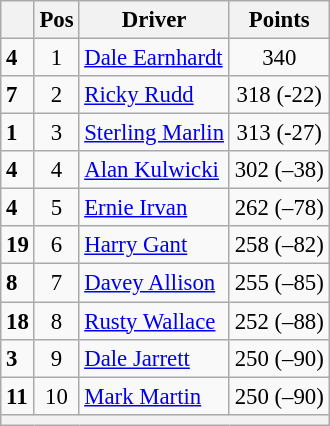<table class="wikitable" style="font-size: 95%;">
<tr>
<th></th>
<th>Pos</th>
<th>Driver</th>
<th>Points</th>
</tr>
<tr>
<td align="left"> <strong>4</strong></td>
<td style="text-align:center;">1</td>
<td><a href='#'>Dale Earnhardt</a></td>
<td style="text-align:center;">340</td>
</tr>
<tr>
<td align="left"> <strong>7</strong></td>
<td style="text-align:center;">2</td>
<td><a href='#'>Ricky Rudd</a></td>
<td style="text-align:center;">318 (-22)</td>
</tr>
<tr>
<td align="left"> <strong>1</strong></td>
<td style="text-align:center;">3</td>
<td><a href='#'>Sterling Marlin</a></td>
<td style="text-align:center;">313 (-27)</td>
</tr>
<tr>
<td align="left"> <strong>4</strong></td>
<td style="text-align:center;">4</td>
<td><a href='#'>Alan Kulwicki</a></td>
<td style="text-align:center;">302 (–38)</td>
</tr>
<tr>
<td align="left"> <strong>4</strong></td>
<td style="text-align:center;">5</td>
<td><a href='#'>Ernie Irvan</a></td>
<td style="text-align:center;">262 (–78)</td>
</tr>
<tr>
<td align="left">  <strong>19</strong></td>
<td style="text-align:center;">6</td>
<td><a href='#'>Harry Gant</a></td>
<td style="text-align:center;">258 (–82)</td>
</tr>
<tr>
<td align="left">  <strong>8</strong></td>
<td style="text-align:center;">7</td>
<td><a href='#'>Davey Allison</a></td>
<td style="text-align:center;">255 (–85)</td>
</tr>
<tr>
<td align="left">  <strong>18</strong></td>
<td style="text-align:center;">8</td>
<td><a href='#'>Rusty Wallace</a></td>
<td style="text-align:center;">252 (–88)</td>
</tr>
<tr>
<td align="left"> <strong>3</strong></td>
<td style="text-align:center;">9</td>
<td><a href='#'>Dale Jarrett</a></td>
<td style="text-align:center;">250 (–90)</td>
</tr>
<tr>
<td align="left">  <strong>11</strong></td>
<td style="text-align:center;">10</td>
<td><a href='#'>Mark Martin</a></td>
<td style="text-align:center;">250 (–90)</td>
</tr>
<tr class="sortbottom">
<th colspan="9"></th>
</tr>
</table>
